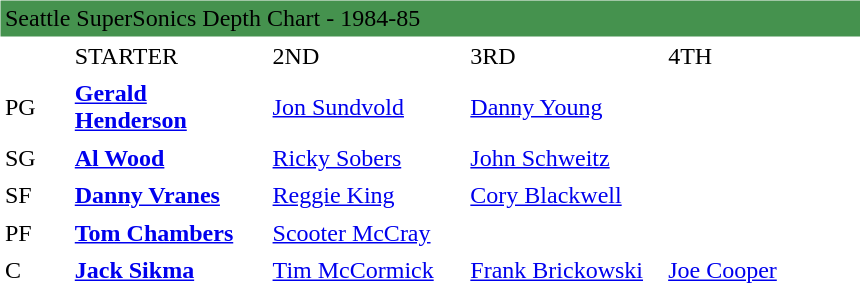<table cellpadding="3" cellspacing="1" class="osdyn" width="575">
<tr class="masthead_alt">
<td bgcolor="#45924E" colspan="5"><span>Seattle SuperSonics Depth Chart - 1984-85</span></td>
</tr>
<tr class="stathead">
<td width="8%"></td>
<td width="23%">STARTER</td>
<td width="23%">2ND</td>
<td width="23%">3RD</td>
<td width="23%">4TH</td>
</tr>
<tr class="oddrow">
<td>PG</td>
<td><strong><a href='#'>Gerald Henderson</a></strong></td>
<td><a href='#'>Jon Sundvold</a></td>
<td><a href='#'>Danny Young</a></td>
<td></td>
</tr>
<tr class="evenrow">
<td>SG</td>
<td><strong><a href='#'>Al Wood</a></strong></td>
<td><a href='#'>Ricky Sobers</a></td>
<td><a href='#'>John Schweitz</a></td>
<td></td>
</tr>
<tr class="oddrow">
<td>SF</td>
<td><strong><a href='#'>Danny Vranes</a></strong></td>
<td><a href='#'>Reggie King</a></td>
<td><a href='#'>Cory Blackwell</a></td>
<td></td>
</tr>
<tr class="evenrow">
<td>PF</td>
<td><strong><a href='#'>Tom Chambers</a></strong></td>
<td><a href='#'>Scooter McCray</a></td>
<td></td>
<td></td>
</tr>
<tr class="oddrow">
<td>C</td>
<td><strong><a href='#'>Jack Sikma</a></strong></td>
<td><a href='#'>Tim McCormick</a></td>
<td><a href='#'>Frank Brickowski</a></td>
<td><a href='#'>Joe Cooper</a></td>
</tr>
</table>
